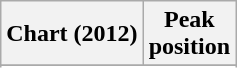<table class="wikitable sortable">
<tr>
<th align="left">Chart (2012)</th>
<th align="center">Peak<br>position</th>
</tr>
<tr>
</tr>
<tr>
</tr>
</table>
